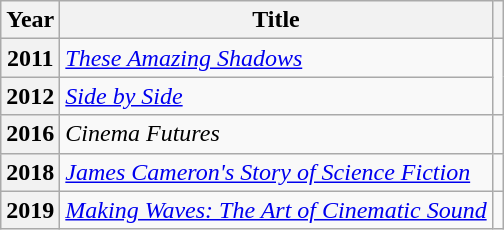<table class="wikitable plainrowheaders">
<tr>
<th scope="col">Year</th>
<th scope="col">Title</th>
<th scope="col" class="unsortable"></th>
</tr>
<tr>
<th scope=row>2011</th>
<td><em><a href='#'>These Amazing Shadows</a></em></td>
<td rowspan=2 style="text-align:center;"></td>
</tr>
<tr>
<th scope=row>2012</th>
<td><em><a href='#'>Side by Side</a></em></td>
</tr>
<tr>
<th scope=row>2016</th>
<td><em>Cinema Futures</em></td>
<td style="text-align:center;"></td>
</tr>
<tr>
<th scope=row>2018</th>
<td><em><a href='#'>James Cameron's Story of Science Fiction</a></em></td>
<td style="text-align:center;"></td>
</tr>
<tr>
<th scope=row>2019</th>
<td><em><a href='#'>Making Waves: The Art of Cinematic Sound</a></em></td>
<td style="text-align:center;"></td>
</tr>
</table>
